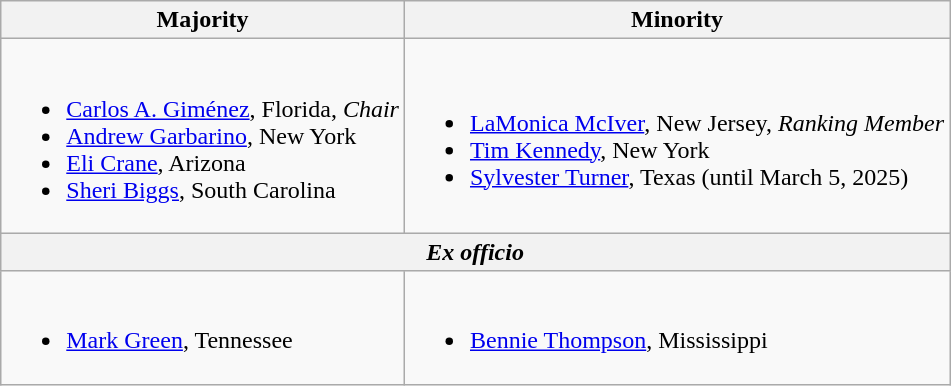<table class=wikitable>
<tr>
<th>Majority</th>
<th>Minority</th>
</tr>
<tr>
<td><br><ul><li><a href='#'>Carlos A. Giménez</a>, Florida, <em>Chair</em></li><li><a href='#'>Andrew Garbarino</a>, New York</li><li><a href='#'>Eli Crane</a>, Arizona</li><li><a href='#'>Sheri Biggs</a>, South Carolina</li></ul></td>
<td><br><ul><li><a href='#'>LaMonica McIver</a>, New Jersey, <em>Ranking Member</em></li><li><a href='#'>Tim Kennedy</a>, New York</li><li><a href='#'>Sylvester Turner</a>, Texas (until March 5, 2025)</li></ul></td>
</tr>
<tr>
<th colspan=2><em>Ex officio</em></th>
</tr>
<tr>
<td><br><ul><li><a href='#'>Mark Green</a>, Tennessee</li></ul></td>
<td><br><ul><li><a href='#'>Bennie Thompson</a>, Mississippi</li></ul></td>
</tr>
</table>
